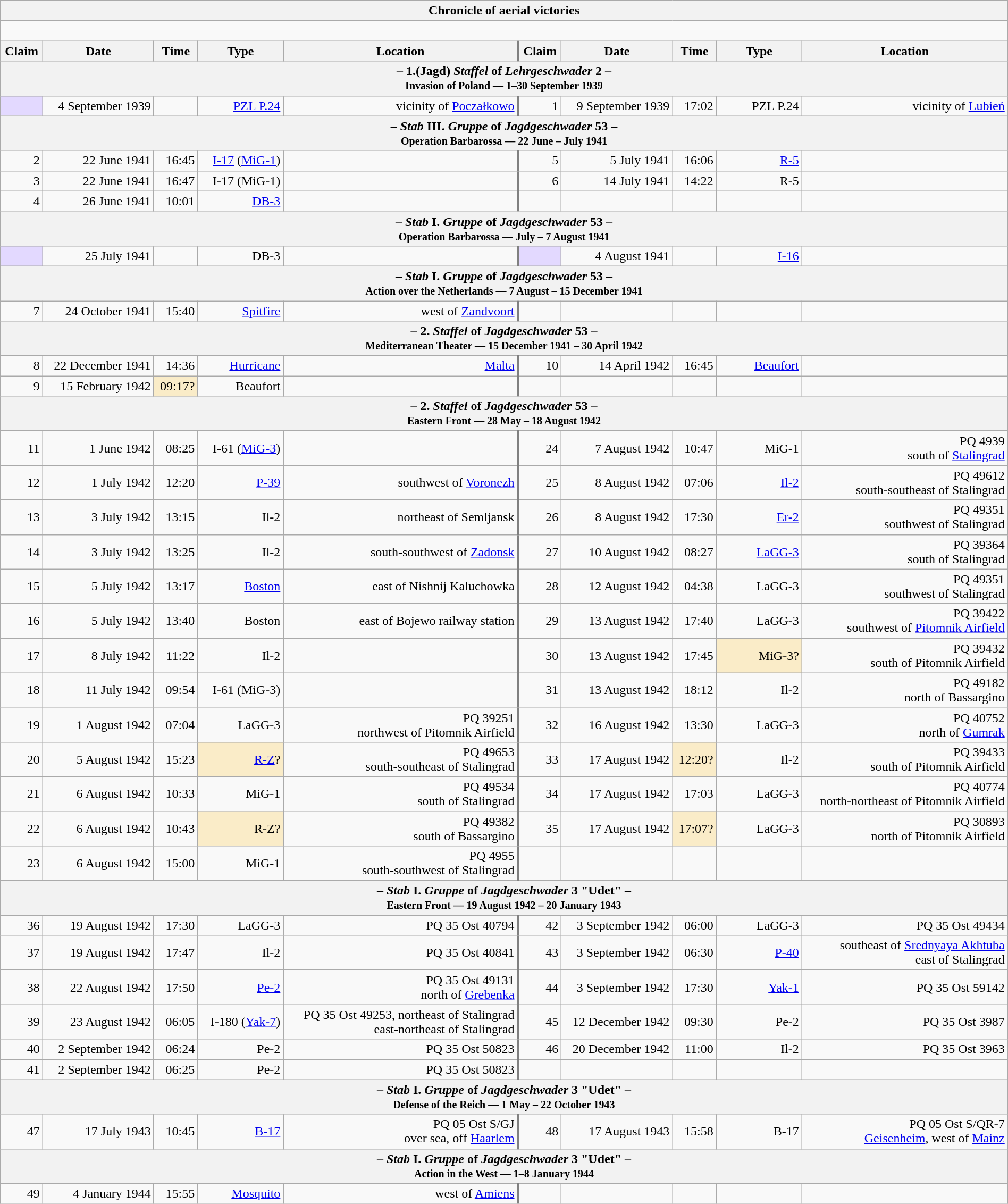<table class="wikitable plainrowheaders collapsible" style="margin-left: auto; margin-right: auto; border: none; text-align:right; width: 100%;">
<tr>
<th colspan="10">Chronicle of aerial victories</th>
</tr>
<tr>
<td colspan="10" style="text-align: left;"><br>
</td>
</tr>
<tr>
<th scope="col">Claim</th>
<th scope="col">Date</th>
<th scope="col">Time</th>
<th scope="col" width="100px">Type</th>
<th scope="col">Location</th>
<th scope="col" style="border-left: 3px solid grey;">Claim</th>
<th scope="col">Date</th>
<th scope="col">Time</th>
<th scope="col" width="100px">Type</th>
<th scope="col">Location</th>
</tr>
<tr>
<th colspan="10">– 1.(Jagd) <em>Staffel</em> of <em>Lehrgeschwader</em> 2 –<br><small>Invasion of Poland — 1–30 September 1939</small></th>
</tr>
<tr>
<td style="background:#e3d9ff;"></td>
<td>4 September 1939</td>
<td></td>
<td><a href='#'>PZL P.24</a></td>
<td>vicinity of <a href='#'>Poczałkowo</a></td>
<td style="border-left: 3px solid grey;">1</td>
<td>9 September 1939</td>
<td>17:02</td>
<td>PZL P.24</td>
<td>vicinity of <a href='#'>Lubień</a></td>
</tr>
<tr>
<th colspan="10">– <em>Stab</em> III. <em>Gruppe</em> of <em>Jagdgeschwader</em> 53 –<br><small>Operation Barbarossa — 22 June – July 1941</small></th>
</tr>
<tr>
<td>2</td>
<td>22 June 1941</td>
<td>16:45</td>
<td><a href='#'>I-17</a> (<a href='#'>MiG-1</a>)</td>
<td></td>
<td style="border-left: 3px solid grey;">5</td>
<td>5 July 1941</td>
<td>16:06</td>
<td><a href='#'>R-5</a></td>
<td></td>
</tr>
<tr>
<td>3</td>
<td>22 June 1941</td>
<td>16:47</td>
<td>I-17 (MiG-1)</td>
<td></td>
<td style="border-left: 3px solid grey;">6</td>
<td>14 July 1941</td>
<td>14:22</td>
<td>R-5</td>
<td></td>
</tr>
<tr>
<td>4</td>
<td>26 June 1941</td>
<td>10:01</td>
<td><a href='#'>DB-3</a></td>
<td></td>
<td style="border-left: 3px solid grey;"></td>
<td></td>
<td></td>
<td></td>
<td></td>
</tr>
<tr>
<th colspan="10">– <em>Stab</em> I. <em>Gruppe</em> of <em>Jagdgeschwader</em> 53 –<br><small>Operation Barbarossa — July – 7 August 1941</small></th>
</tr>
<tr>
<td style="background:#e3d9ff;"></td>
<td>25 July 1941</td>
<td></td>
<td>DB-3</td>
<td></td>
<td style="border-left: 3px solid grey; background:#e3d9ff;"></td>
<td>4 August 1941</td>
<td></td>
<td><a href='#'>I-16</a></td>
<td></td>
</tr>
<tr>
<th colspan="10">– <em>Stab</em> I. <em>Gruppe</em> of <em>Jagdgeschwader</em> 53 –<br><small>Action over the Netherlands — 7 August – 15 December 1941</small></th>
</tr>
<tr>
<td>7</td>
<td>24 October 1941</td>
<td>15:40</td>
<td><a href='#'>Spitfire</a></td>
<td> west of <a href='#'>Zandvoort</a></td>
<td style="border-left: 3px solid grey;"></td>
<td></td>
<td></td>
<td></td>
<td></td>
</tr>
<tr>
<th colspan="10">– 2. <em>Staffel</em> of <em>Jagdgeschwader</em> 53 –<br><small>Mediterranean Theater — 15 December 1941 – 30 April 1942</small></th>
</tr>
<tr>
<td>8</td>
<td>22 December 1941</td>
<td>14:36</td>
<td><a href='#'>Hurricane</a></td>
<td><a href='#'>Malta</a></td>
<td style="border-left: 3px solid grey;">10</td>
<td>14 April 1942</td>
<td>16:45</td>
<td><a href='#'>Beaufort</a></td>
<td></td>
</tr>
<tr>
<td>9</td>
<td>15 February 1942</td>
<td style="background:#faecc8">09:17?</td>
<td>Beaufort</td>
<td></td>
<td style="border-left: 3px solid grey;"></td>
<td></td>
<td></td>
<td></td>
<td></td>
</tr>
<tr>
<th colspan="10">– 2. <em>Staffel</em> of <em>Jagdgeschwader</em> 53 –<br><small>Eastern Front — 28 May – 18 August 1942</small></th>
</tr>
<tr>
<td>11</td>
<td>1 June 1942</td>
<td>08:25</td>
<td>I-61 (<a href='#'>MiG-3</a>)</td>
<td></td>
<td style="border-left: 3px solid grey;">24</td>
<td>7 August 1942</td>
<td>10:47</td>
<td>MiG-1</td>
<td>PQ 4939<br> south of <a href='#'>Stalingrad</a></td>
</tr>
<tr>
<td>12</td>
<td>1 July 1942</td>
<td>12:20</td>
<td><a href='#'>P-39</a></td>
<td> southwest of <a href='#'>Voronezh</a></td>
<td style="border-left: 3px solid grey;">25</td>
<td>8 August 1942</td>
<td>07:06</td>
<td><a href='#'>Il-2</a></td>
<td>PQ 49612<br> south-southeast of Stalingrad</td>
</tr>
<tr>
<td>13</td>
<td>3 July 1942</td>
<td>13:15</td>
<td>Il-2</td>
<td> northeast of Semljansk</td>
<td style="border-left: 3px solid grey;">26</td>
<td>8 August 1942</td>
<td>17:30</td>
<td><a href='#'>Er-2</a></td>
<td>PQ 49351<br> southwest of Stalingrad</td>
</tr>
<tr>
<td>14</td>
<td>3 July 1942</td>
<td>13:25</td>
<td>Il-2</td>
<td> south-southwest of <a href='#'>Zadonsk</a></td>
<td style="border-left: 3px solid grey;">27</td>
<td>10 August 1942</td>
<td>08:27</td>
<td><a href='#'>LaGG-3</a></td>
<td>PQ 39364<br> south of Stalingrad</td>
</tr>
<tr>
<td>15</td>
<td>5 July 1942</td>
<td>13:17</td>
<td><a href='#'>Boston</a></td>
<td> east of Nishnij Kaluchowka</td>
<td style="border-left: 3px solid grey;">28</td>
<td>12 August 1942</td>
<td>04:38</td>
<td>LaGG-3</td>
<td>PQ 49351<br> southwest of Stalingrad</td>
</tr>
<tr>
<td>16</td>
<td>5 July 1942</td>
<td>13:40</td>
<td>Boston</td>
<td> east of Bojewo railway station</td>
<td style="border-left: 3px solid grey;">29</td>
<td>13 August 1942</td>
<td>17:40</td>
<td>LaGG-3</td>
<td>PQ 39422<br> southwest of <a href='#'>Pitomnik Airfield</a></td>
</tr>
<tr>
<td>17</td>
<td>8 July 1942</td>
<td>11:22</td>
<td>Il-2</td>
<td></td>
<td style="border-left: 3px solid grey;">30</td>
<td>13 August 1942</td>
<td>17:45</td>
<td style="background:#faecc8">MiG-3?</td>
<td>PQ 39432<br> south of Pitomnik Airfield</td>
</tr>
<tr>
<td>18</td>
<td>11 July 1942</td>
<td>09:54</td>
<td>I-61 (MiG-3)</td>
<td></td>
<td style="border-left: 3px solid grey;">31</td>
<td>13 August 1942</td>
<td>18:12</td>
<td>Il-2</td>
<td>PQ 49182<br> north of Bassargino</td>
</tr>
<tr>
<td>19</td>
<td>1 August 1942</td>
<td>07:04</td>
<td>LaGG-3</td>
<td>PQ 39251<br> northwest of Pitomnik Airfield</td>
<td style="border-left: 3px solid grey;">32</td>
<td>16 August 1942</td>
<td>13:30</td>
<td>LaGG-3</td>
<td>PQ 40752<br> north of <a href='#'>Gumrak</a></td>
</tr>
<tr>
<td>20</td>
<td>5 August 1942</td>
<td>15:23</td>
<td style="background:#faecc8"><a href='#'>R-Z</a>?</td>
<td>PQ 49653<br> south-southeast of Stalingrad</td>
<td style="border-left: 3px solid grey;">33</td>
<td>17 August 1942</td>
<td style="background:#faecc8">12:20?</td>
<td>Il-2</td>
<td>PQ 39433<br> south of Pitomnik Airfield</td>
</tr>
<tr>
<td>21</td>
<td>6 August 1942</td>
<td>10:33</td>
<td>MiG-1</td>
<td>PQ 49534<br> south of Stalingrad</td>
<td style="border-left: 3px solid grey;">34</td>
<td>17 August 1942</td>
<td>17:03</td>
<td>LaGG-3</td>
<td>PQ 40774<br> north-northeast of Pitomnik Airfield</td>
</tr>
<tr>
<td>22</td>
<td>6 August 1942</td>
<td>10:43</td>
<td style="background:#faecc8">R-Z?</td>
<td>PQ 49382<br> south of Bassargino</td>
<td style="border-left: 3px solid grey;">35</td>
<td>17 August 1942</td>
<td style="background:#faecc8">17:07?</td>
<td>LaGG-3</td>
<td>PQ 30893<br> north of Pitomnik Airfield</td>
</tr>
<tr>
<td>23</td>
<td>6 August 1942</td>
<td>15:00</td>
<td>MiG-1</td>
<td>PQ 4955<br> south-southwest of Stalingrad</td>
<td style="border-left: 3px solid grey;"></td>
<td></td>
<td></td>
<td></td>
<td></td>
</tr>
<tr>
<th colspan="10">– <em>Stab</em> I. <em>Gruppe</em> of <em>Jagdgeschwader</em> 3 "Udet" –<br><small>Eastern Front — 19 August 1942 – 20 January 1943</small></th>
</tr>
<tr>
<td>36</td>
<td>19 August 1942</td>
<td>17:30</td>
<td>LaGG-3</td>
<td>PQ 35 Ost 40794</td>
<td style="border-left: 3px solid grey;">42</td>
<td>3 September 1942</td>
<td>06:00</td>
<td>LaGG-3</td>
<td>PQ 35 Ost 49434</td>
</tr>
<tr>
<td>37</td>
<td>19 August 1942</td>
<td>17:47</td>
<td>Il-2</td>
<td>PQ 35 Ost 40841</td>
<td style="border-left: 3px solid grey;">43</td>
<td>3 September 1942</td>
<td>06:30</td>
<td><a href='#'>P-40</a></td>
<td> southeast of <a href='#'>Srednyaya Akhtuba</a><br> east of Stalingrad</td>
</tr>
<tr>
<td>38</td>
<td>22 August 1942</td>
<td>17:50</td>
<td><a href='#'>Pe-2</a></td>
<td>PQ 35 Ost 49131<br> north of <a href='#'>Grebenka</a></td>
<td style="border-left: 3px solid grey;">44</td>
<td>3 September 1942</td>
<td>17:30</td>
<td><a href='#'>Yak-1</a></td>
<td>PQ 35 Ost 59142</td>
</tr>
<tr>
<td>39</td>
<td>23 August 1942</td>
<td>06:05</td>
<td>I-180 (<a href='#'>Yak-7</a>)</td>
<td>PQ 35 Ost 49253, northeast of Stalingrad<br> east-northeast of Stalingrad</td>
<td style="border-left: 3px solid grey;">45</td>
<td>12 December 1942</td>
<td>09:30</td>
<td>Pe-2</td>
<td>PQ 35 Ost 3987</td>
</tr>
<tr>
<td>40</td>
<td>2 September 1942</td>
<td>06:24</td>
<td>Pe-2</td>
<td>PQ 35 Ost 50823</td>
<td style="border-left: 3px solid grey;">46</td>
<td>20 December 1942</td>
<td>11:00</td>
<td>Il-2</td>
<td>PQ 35 Ost 3963</td>
</tr>
<tr>
<td>41</td>
<td>2 September 1942</td>
<td>06:25</td>
<td>Pe-2</td>
<td>PQ 35 Ost 50823</td>
<td style="border-left: 3px solid grey;"></td>
<td></td>
<td></td>
<td></td>
<td></td>
</tr>
<tr>
<th colspan="10">– <em>Stab</em> I. <em>Gruppe</em> of <em>Jagdgeschwader</em> 3 "Udet" –<br><small>Defense of the Reich — 1 May – 22 October 1943</small></th>
</tr>
<tr>
<td>47</td>
<td>17 July 1943</td>
<td>10:45</td>
<td><a href='#'>B-17</a></td>
<td>PQ 05 Ost S/GJ<br>over sea, off <a href='#'>Haarlem</a></td>
<td style="border-left: 3px solid grey;">48</td>
<td>17 August 1943</td>
<td>15:58</td>
<td>B-17</td>
<td>PQ 05 Ost S/QR-7<br><a href='#'>Geisenheim</a>, west of <a href='#'>Mainz</a></td>
</tr>
<tr>
<th colspan="10">– <em>Stab</em> I. <em>Gruppe</em> of <em>Jagdgeschwader</em> 3 "Udet" –<br><small>Action in the West — 1–8 January 1944</small></th>
</tr>
<tr>
<td>49</td>
<td>4 January 1944</td>
<td>15:55</td>
<td><a href='#'>Mosquito</a></td>
<td>west of <a href='#'>Amiens</a></td>
<td style="border-left: 3px solid grey;"></td>
<td></td>
<td></td>
<td></td>
<td></td>
</tr>
</table>
